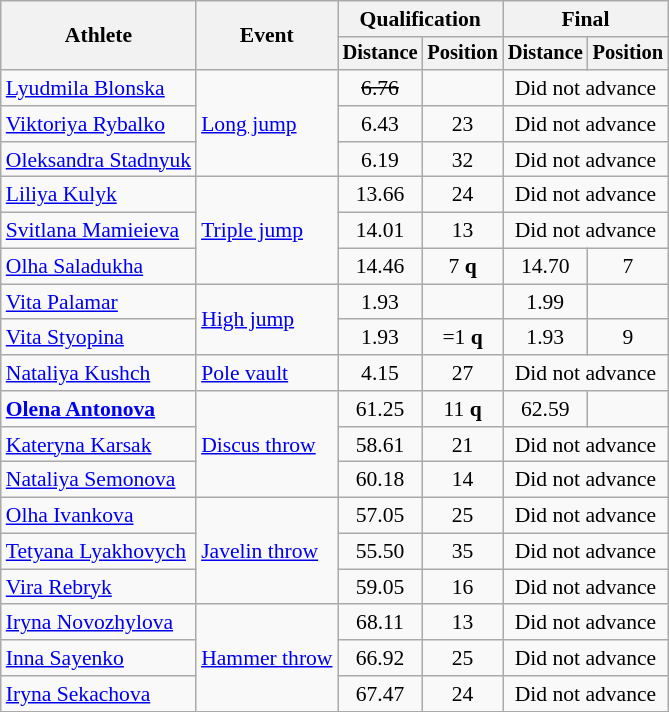<table class=wikitable style="font-size:90%">
<tr>
<th rowspan="2">Athlete</th>
<th rowspan="2">Event</th>
<th colspan="2">Qualification</th>
<th colspan="2">Final</th>
</tr>
<tr style="font-size:95%">
<th>Distance</th>
<th>Position</th>
<th>Distance</th>
<th>Position</th>
</tr>
<tr align=center>
<td align=left><a href='#'>Lyudmila Blonska</a></td>
<td align=left rowspan=3><a href='#'>Long jump</a></td>
<td><s>6.76</s></td>
<td></td>
<td colspan=2>Did not advance</td>
</tr>
<tr align=center>
<td align=left><a href='#'>Viktoriya Rybalko</a></td>
<td>6.43</td>
<td>23</td>
<td colspan=2>Did not advance</td>
</tr>
<tr align=center>
<td align=left><a href='#'>Oleksandra Stadnyuk</a></td>
<td>6.19</td>
<td>32</td>
<td colspan=2>Did not advance</td>
</tr>
<tr align=center>
<td align=left><a href='#'>Liliya Kulyk</a></td>
<td align=left rowspan=3><a href='#'>Triple jump</a></td>
<td>13.66</td>
<td>24</td>
<td colspan=2>Did not advance</td>
</tr>
<tr align=center>
<td align=left><a href='#'>Svitlana Mamieieva</a></td>
<td>14.01</td>
<td>13</td>
<td colspan=2>Did not advance</td>
</tr>
<tr align=center>
<td align=left><a href='#'>Olha Saladukha</a></td>
<td>14.46</td>
<td>7 <strong>q</strong></td>
<td>14.70</td>
<td>7</td>
</tr>
<tr align=center>
<td align=left><a href='#'>Vita Palamar</a></td>
<td align=left rowspan=2><a href='#'>High jump</a></td>
<td>1.93</td>
<td></td>
<td>1.99</td>
<td></td>
</tr>
<tr align=center>
<td align=left><a href='#'>Vita Styopina</a></td>
<td>1.93</td>
<td>=1 <strong>q</strong></td>
<td>1.93</td>
<td>9</td>
</tr>
<tr align=center>
<td align=left><a href='#'>Nataliya Kushch</a></td>
<td align=left><a href='#'>Pole vault</a></td>
<td>4.15</td>
<td>27</td>
<td colspan=2>Did not advance</td>
</tr>
<tr align=center>
<td align=left><strong><a href='#'>Olena Antonova</a></strong></td>
<td align=left rowspan=3><a href='#'>Discus throw</a></td>
<td>61.25</td>
<td>11 <strong>q</strong></td>
<td>62.59</td>
<td></td>
</tr>
<tr align=center>
<td align=left><a href='#'>Kateryna Karsak</a></td>
<td>58.61</td>
<td>21</td>
<td colspan=2>Did not advance</td>
</tr>
<tr align=center>
<td align=left><a href='#'>Nataliya Semonova</a></td>
<td>60.18</td>
<td>14</td>
<td colspan=2>Did not advance</td>
</tr>
<tr align=center>
<td align=left><a href='#'>Olha Ivankova</a></td>
<td align=left rowspan=3><a href='#'>Javelin throw</a></td>
<td>57.05</td>
<td>25</td>
<td colspan=2>Did not advance</td>
</tr>
<tr align=center>
<td align=left><a href='#'>Tetyana Lyakhovych</a></td>
<td>55.50</td>
<td>35</td>
<td colspan=2>Did not advance</td>
</tr>
<tr align=center>
<td align=left><a href='#'>Vira Rebryk</a></td>
<td>59.05</td>
<td>16</td>
<td colspan=2>Did not advance</td>
</tr>
<tr align=center>
<td align=left><a href='#'>Iryna Novozhylova</a></td>
<td align=left rowspan=3><a href='#'>Hammer throw</a></td>
<td>68.11</td>
<td>13</td>
<td colspan=2>Did not advance</td>
</tr>
<tr align=center>
<td align=left><a href='#'>Inna Sayenko</a></td>
<td>66.92</td>
<td>25</td>
<td colspan=2>Did not advance</td>
</tr>
<tr align=center>
<td align=left><a href='#'>Iryna Sekachova</a></td>
<td>67.47</td>
<td>24</td>
<td colspan=2>Did not advance</td>
</tr>
</table>
